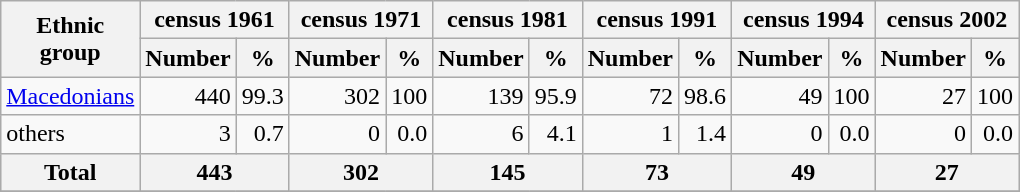<table class="wikitable">
<tr>
<th rowspan="2">Ethnic<br>group</th>
<th colspan="2">census 1961</th>
<th colspan="2">census 1971</th>
<th colspan="2">census 1981</th>
<th colspan="2">census 1991</th>
<th colspan="2">census 1994</th>
<th colspan="2">census 2002</th>
</tr>
<tr bgcolor="#e0e0e0">
<th>Number</th>
<th>%</th>
<th>Number</th>
<th>%</th>
<th>Number</th>
<th>%</th>
<th>Number</th>
<th>%</th>
<th>Number</th>
<th>%</th>
<th>Number</th>
<th>%</th>
</tr>
<tr>
<td><a href='#'>Macedonians</a></td>
<td align="right">440</td>
<td align="right">99.3</td>
<td align="right">302</td>
<td align="right">100</td>
<td align="right">139</td>
<td align="right">95.9</td>
<td align="right">72</td>
<td align="right">98.6</td>
<td align="right">49</td>
<td align="right">100</td>
<td align="right">27</td>
<td align="right">100</td>
</tr>
<tr>
<td>others</td>
<td align="right">3</td>
<td align="right">0.7</td>
<td align="right">0</td>
<td align="right">0.0</td>
<td align="right">6</td>
<td align="right">4.1</td>
<td align="right">1</td>
<td align="right">1.4</td>
<td align="right">0</td>
<td align="right">0.0</td>
<td align="right">0</td>
<td align="right">0.0</td>
</tr>
<tr bgcolor="#e0e0e0">
<th align="left">Total</th>
<th colspan="2">443</th>
<th colspan="2">302</th>
<th colspan="2">145</th>
<th colspan="2">73</th>
<th colspan="2">49</th>
<th colspan="2">27</th>
</tr>
<tr>
</tr>
</table>
